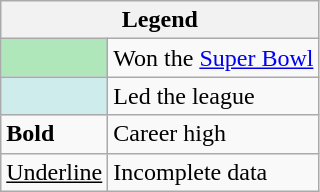<table class="wikitable">
<tr>
<th colspan="2">Legend</th>
</tr>
<tr>
<td style="background:#afe6ba; width:3em;"></td>
<td>Won the <a href='#'>Super Bowl</a></td>
</tr>
<tr>
<td style="background:#cfecec; width:3em;"></td>
<td>Led the league</td>
</tr>
<tr>
<td style="width:3em;"><strong>Bold</strong></td>
<td>Career high</td>
</tr>
<tr>
<td style="width:3em;"><u>Underline</u></td>
<td>Incomplete data</td>
</tr>
</table>
